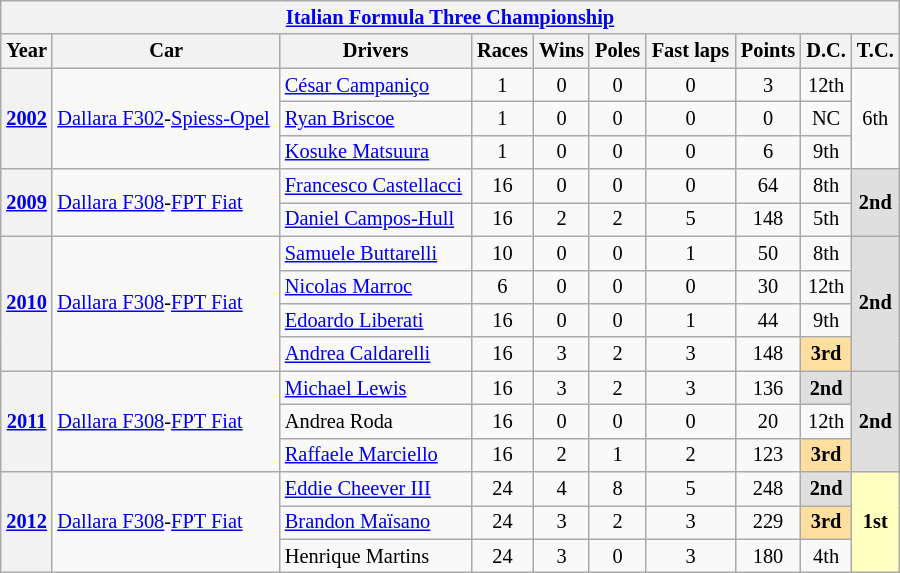<table class="wikitable collapsible" style="font-size:85%; width:600px; text-align:center">
<tr>
<th colspan=10><a href='#'>Italian Formula Three Championship</a></th>
</tr>
<tr>
<th>Year</th>
<th>Car</th>
<th>Drivers</th>
<th>Races</th>
<th>Wins</th>
<th>Poles</th>
<th>Fast laps</th>
<th>Points</th>
<th>D.C.</th>
<th>T.C.</th>
</tr>
<tr>
<th rowspan="3"><a href='#'>2002</a></th>
<td rowspan=3 align=left><a href='#'>Dallara F302</a>-<a href='#'>Spiess-Opel</a></td>
<td align=left> <a href='#'>César Campaniço</a></td>
<td>1</td>
<td>0</td>
<td>0</td>
<td>0</td>
<td>3</td>
<td>12th</td>
<td rowspan=3>6th</td>
</tr>
<tr>
<td align=left> <a href='#'>Ryan Briscoe</a></td>
<td>1</td>
<td>0</td>
<td>0</td>
<td>0</td>
<td>0</td>
<td>NC</td>
</tr>
<tr>
<td align=left> <a href='#'>Kosuke Matsuura</a></td>
<td>1</td>
<td>0</td>
<td>0</td>
<td>0</td>
<td>6</td>
<td>9th</td>
</tr>
<tr>
<th rowspan="2"><a href='#'>2009</a></th>
<td rowspan=2 align=left><a href='#'>Dallara F308</a>-<a href='#'>FPT Fiat</a></td>
<td align=left> <a href='#'>Francesco Castellacci</a></td>
<td>16</td>
<td>0</td>
<td>0</td>
<td>0</td>
<td>64</td>
<td>8th</td>
<td rowspan=2 style="background:#DFDFDF;"><strong>2nd</strong></td>
</tr>
<tr>
<td align=left> <a href='#'>Daniel Campos-Hull</a></td>
<td>16</td>
<td>2</td>
<td>2</td>
<td>5</td>
<td>148</td>
<td>5th</td>
</tr>
<tr>
<th rowspan="4"><a href='#'>2010</a></th>
<td rowspan=4 align=left><a href='#'>Dallara F308</a>-<a href='#'>FPT Fiat</a></td>
<td align=left> <a href='#'>Samuele Buttarelli</a></td>
<td>10</td>
<td>0</td>
<td>0</td>
<td>1</td>
<td>50</td>
<td>8th</td>
<td rowspan=4 style="background:#DFDFDF;"><strong>2nd</strong></td>
</tr>
<tr>
<td align=left> <a href='#'>Nicolas Marroc</a></td>
<td>6</td>
<td>0</td>
<td>0</td>
<td>0</td>
<td>30</td>
<td>12th</td>
</tr>
<tr>
<td align=left> <a href='#'>Edoardo Liberati</a></td>
<td>16</td>
<td>0</td>
<td>0</td>
<td>1</td>
<td>44</td>
<td>9th</td>
</tr>
<tr>
<td align=left> <a href='#'>Andrea Caldarelli</a></td>
<td>16</td>
<td>3</td>
<td>2</td>
<td>3</td>
<td>148</td>
<td style="background:#FFDF9F;"><strong>3rd</strong></td>
</tr>
<tr>
<th rowspan="3"><a href='#'>2011</a></th>
<td rowspan=3 align=left><a href='#'>Dallara F308</a>-<a href='#'>FPT Fiat</a></td>
<td align=left> <a href='#'>Michael Lewis</a></td>
<td>16</td>
<td>3</td>
<td>2</td>
<td>3</td>
<td>136</td>
<td style="background:#DFDFDF;"><strong>2nd</strong></td>
<td rowspan=3 style="background:#DFDFDF;"><strong>2nd</strong></td>
</tr>
<tr>
<td align=left> Andrea Roda</td>
<td>16</td>
<td>0</td>
<td>0</td>
<td>0</td>
<td>20</td>
<td>12th</td>
</tr>
<tr>
<td align=left> <a href='#'>Raffaele Marciello</a></td>
<td>16</td>
<td>2</td>
<td>1</td>
<td>2</td>
<td>123</td>
<td style="background:#FFDF9F;"><strong>3rd</strong></td>
</tr>
<tr>
<th rowspan="3"><a href='#'>2012</a></th>
<td rowspan=3 align=left><a href='#'>Dallara F308</a>-<a href='#'>FPT Fiat</a></td>
<td align=left> <a href='#'>Eddie Cheever III</a></td>
<td>24</td>
<td>4</td>
<td>8</td>
<td>5</td>
<td>248</td>
<td style="background:#DFDFDF;"><strong>2nd</strong></td>
<td rowspan=3 style="background:#FFFFBF;"><strong>1st</strong></td>
</tr>
<tr>
<td align=left> <a href='#'>Brandon Maïsano</a></td>
<td>24</td>
<td>3</td>
<td>2</td>
<td>3</td>
<td>229</td>
<td style="background:#FFDF9F;"><strong>3rd</strong></td>
</tr>
<tr>
<td align=left> Henrique Martins</td>
<td>24</td>
<td>3</td>
<td>0</td>
<td>3</td>
<td>180</td>
<td>4th</td>
</tr>
</table>
